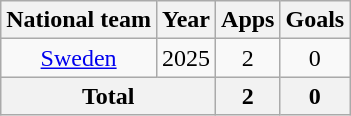<table class="wikitable" style="text-align: center;">
<tr>
<th>National team</th>
<th>Year</th>
<th>Apps</th>
<th>Goals</th>
</tr>
<tr>
<td><a href='#'>Sweden</a></td>
<td>2025</td>
<td>2</td>
<td>0</td>
</tr>
<tr>
<th colspan="2">Total</th>
<th>2</th>
<th>0</th>
</tr>
</table>
